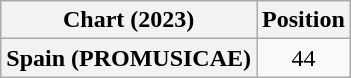<table class="wikitable plainrowheaders" style="text-align:center">
<tr>
<th scope="col">Chart (2023)</th>
<th scope="col">Position</th>
</tr>
<tr>
<th scope="row">Spain (PROMUSICAE)</th>
<td>44</td>
</tr>
</table>
